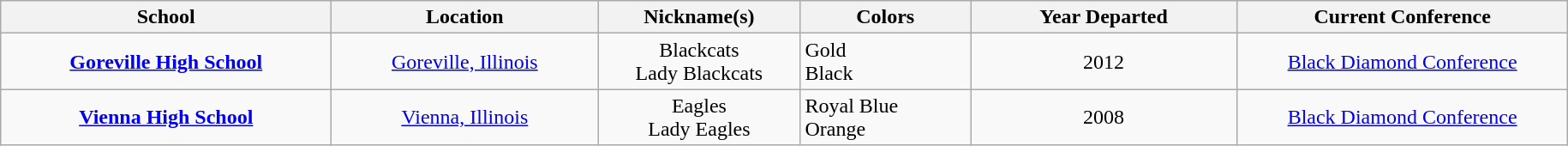<table class="wikitable" border="1" style="text-align:center;">
<tr>
<th width="250"><strong>School</strong></th>
<th width="200"><strong>Location</strong></th>
<th width="150"><strong>Nickname(s)</strong></th>
<th width="125"><strong>Colors</strong></th>
<th width="200"><strong>Year Departed</strong></th>
<th width="250"><strong>Current Conference</strong></th>
</tr>
<tr>
<td><strong><a href='#'>Goreville High School</a></strong></td>
<td><a href='#'>Goreville, Illinois</a></td>
<td>Blackcats<br>Lady Blackcats</td>
<td align="left"> Gold<br> Black</td>
<td>2012</td>
<td><a href='#'>Black Diamond Conference</a></td>
</tr>
<tr>
<td><strong><a href='#'>Vienna High School</a></strong></td>
<td><a href='#'>Vienna, Illinois</a></td>
<td>Eagles<br>Lady Eagles</td>
<td align="left"> Royal Blue<br> Orange</td>
<td>2008</td>
<td><a href='#'>Black Diamond Conference</a></td>
</tr>
</table>
